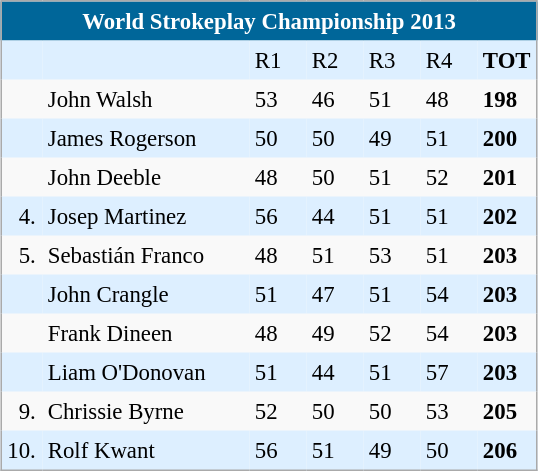<table align=center cellpadding="4" cellspacing="0" style="background: #f9f9f9; border: 1px #aaa solid; border-collapse: collapse; font-size: 95%;">
<tr align=center style="background:#006699; color:white">
<th width=100% colspan=7>World Strokeplay Championship 2013</th>
</tr>
<tr align=left style="background:#ddefff;">
<td align=right></td>
<td width=130> </td>
<td width=30>R1</td>
<td width=30>R2</td>
<td width=30>R3</td>
<td width=30>R4</td>
<td width=30><strong>TOT</strong></td>
</tr>
<tr align=left>
<td align=right></td>
<td> John Walsh</td>
<td>53</td>
<td>46</td>
<td>51</td>
<td>48</td>
<td><strong>198</strong></td>
</tr>
<tr align=left style="background:#ddefff;">
<td align=right></td>
<td> James Rogerson</td>
<td>50</td>
<td>50</td>
<td>49</td>
<td>51</td>
<td><strong>200</strong></td>
</tr>
<tr align=left>
<td align=right></td>
<td> John Deeble</td>
<td>48</td>
<td>50</td>
<td>51</td>
<td>52</td>
<td><strong>201</strong></td>
</tr>
<tr align=left style="background:#ddefff;">
<td align=right>4.</td>
<td> Josep Martinez</td>
<td>56</td>
<td>44</td>
<td>51</td>
<td>51</td>
<td><strong>202</strong></td>
</tr>
<tr align=left>
<td align=right>5.</td>
<td> Sebastián Franco</td>
<td>48</td>
<td>51</td>
<td>53</td>
<td>51</td>
<td><strong>203</strong></td>
</tr>
<tr align=left style="background:#ddefff;">
<td align=right></td>
<td> John Crangle</td>
<td>51</td>
<td>47</td>
<td>51</td>
<td>54</td>
<td><strong>203</strong></td>
</tr>
<tr align=left>
<td align=right></td>
<td> Frank Dineen</td>
<td>48</td>
<td>49</td>
<td>52</td>
<td>54</td>
<td><strong>203</strong></td>
</tr>
<tr align=left style="background:#ddefff;">
<td align=right></td>
<td> Liam O'Donovan</td>
<td>51</td>
<td>44</td>
<td>51</td>
<td>57</td>
<td><strong>203</strong></td>
</tr>
<tr align=left>
<td align=right>9.</td>
<td> Chrissie Byrne</td>
<td>52</td>
<td>50</td>
<td>50</td>
<td>53</td>
<td><strong>205</strong></td>
</tr>
<tr align=left style="background:#ddefff;">
<td align=right>10.</td>
<td> Rolf Kwant</td>
<td>56</td>
<td>51</td>
<td>49</td>
<td>50</td>
<td><strong>206</strong></td>
</tr>
</table>
